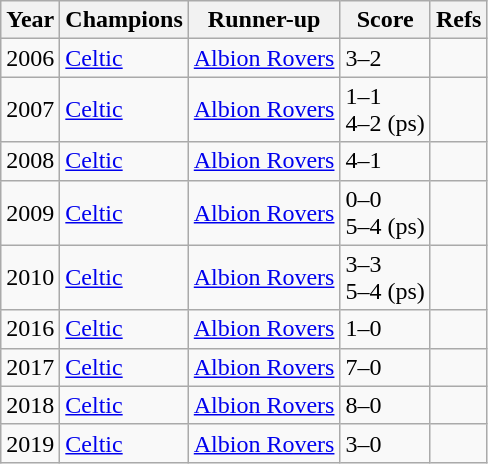<table class="wikitable unsortable">
<tr>
<th>Year</th>
<th>Champions</th>
<th>Runner-up</th>
<th>Score</th>
<th>Refs</th>
</tr>
<tr>
<td>2006</td>
<td><a href='#'>Celtic</a></td>
<td><a href='#'>Albion Rovers</a></td>
<td>3–2</td>
<td></td>
</tr>
<tr>
<td>2007</td>
<td><a href='#'>Celtic</a></td>
<td><a href='#'>Albion Rovers</a></td>
<td>1–1<br>4–2 (ps)</td>
<td></td>
</tr>
<tr>
<td>2008</td>
<td><a href='#'>Celtic</a></td>
<td><a href='#'>Albion Rovers</a></td>
<td>4–1</td>
<td></td>
</tr>
<tr>
<td>2009</td>
<td><a href='#'>Celtic</a></td>
<td><a href='#'>Albion Rovers</a></td>
<td>0–0<br>5–4 (ps)</td>
<td></td>
</tr>
<tr>
<td>2010</td>
<td><a href='#'>Celtic</a></td>
<td><a href='#'>Albion Rovers</a></td>
<td>3–3<br>5–4 (ps)</td>
<td></td>
</tr>
<tr>
<td>2016</td>
<td><a href='#'>Celtic</a></td>
<td><a href='#'>Albion Rovers</a></td>
<td>1–0</td>
<td></td>
</tr>
<tr>
<td>2017</td>
<td><a href='#'>Celtic</a></td>
<td><a href='#'>Albion Rovers</a></td>
<td>7–0</td>
<td></td>
</tr>
<tr>
<td>2018</td>
<td><a href='#'>Celtic</a></td>
<td><a href='#'>Albion Rovers</a></td>
<td>8–0</td>
<td></td>
</tr>
<tr>
<td>2019</td>
<td><a href='#'>Celtic</a></td>
<td><a href='#'>Albion Rovers</a></td>
<td>3–0</td>
<td></td>
</tr>
</table>
